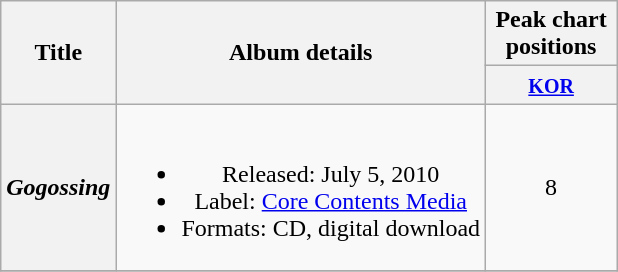<table class="wikitable plainrowheaders" style="text-align:center;">
<tr>
<th rowspan="2" scope="col">Title</th>
<th rowspan="2" scope="col">Album details</th>
<th colspan="1" scope="col" style="width:5em;">Peak chart positions</th>
</tr>
<tr>
<th><small><a href='#'>KOR</a></small><br></th>
</tr>
<tr>
<th scope="row"><em>Gogossing</em></th>
<td><br><ul><li>Released: July 5, 2010</li><li>Label: <a href='#'>Core Contents Media</a></li><li>Formats: CD, digital download</li></ul></td>
<td>8</td>
</tr>
<tr>
</tr>
</table>
